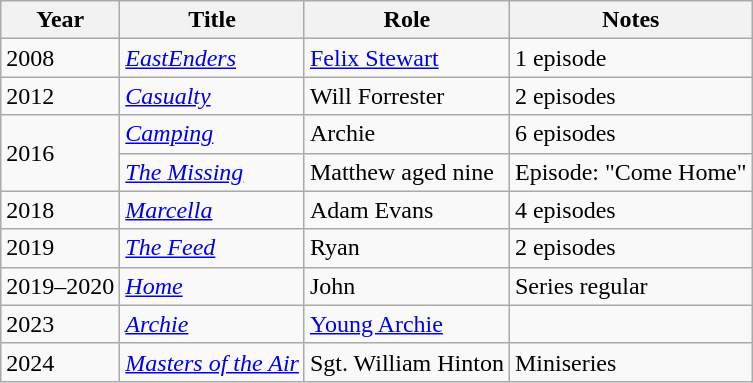<table class="wikitable sortable">
<tr>
<th>Year</th>
<th>Title</th>
<th>Role</th>
<th>Notes</th>
</tr>
<tr>
<td>2008</td>
<td><em><a href='#'>EastEnders</a></em></td>
<td><a href='#'>Felix Stewart</a></td>
<td>1 episode</td>
</tr>
<tr>
<td>2012</td>
<td><em><a href='#'>Casualty</a></em></td>
<td>Will Forrester</td>
<td>2 episodes</td>
</tr>
<tr>
<td rowspan=2>2016</td>
<td><em><a href='#'>Camping</a></em></td>
<td>Archie</td>
<td>6 episodes</td>
</tr>
<tr>
<td><em><a href='#'>The Missing</a></em></td>
<td>Matthew aged nine</td>
<td>Episode: "Come Home"</td>
</tr>
<tr>
<td>2018</td>
<td><em><a href='#'>Marcella</a></em></td>
<td>Adam Evans</td>
<td>4 episodes</td>
</tr>
<tr>
<td>2019</td>
<td><em><a href='#'>The Feed</a></em></td>
<td>Ryan</td>
<td>2 episodes</td>
</tr>
<tr>
<td>2019–2020</td>
<td><em><a href='#'>Home</a></em></td>
<td>John</td>
<td>Series regular</td>
</tr>
<tr>
<td>2023</td>
<td><em><a href='#'>Archie</a></em></td>
<td><a href='#'>Young Archie</a></td>
<td></td>
</tr>
<tr>
<td>2024</td>
<td><em><a href='#'>Masters of the Air</a></em></td>
<td>Sgt. William Hinton</td>
<td>Miniseries</td>
</tr>
</table>
